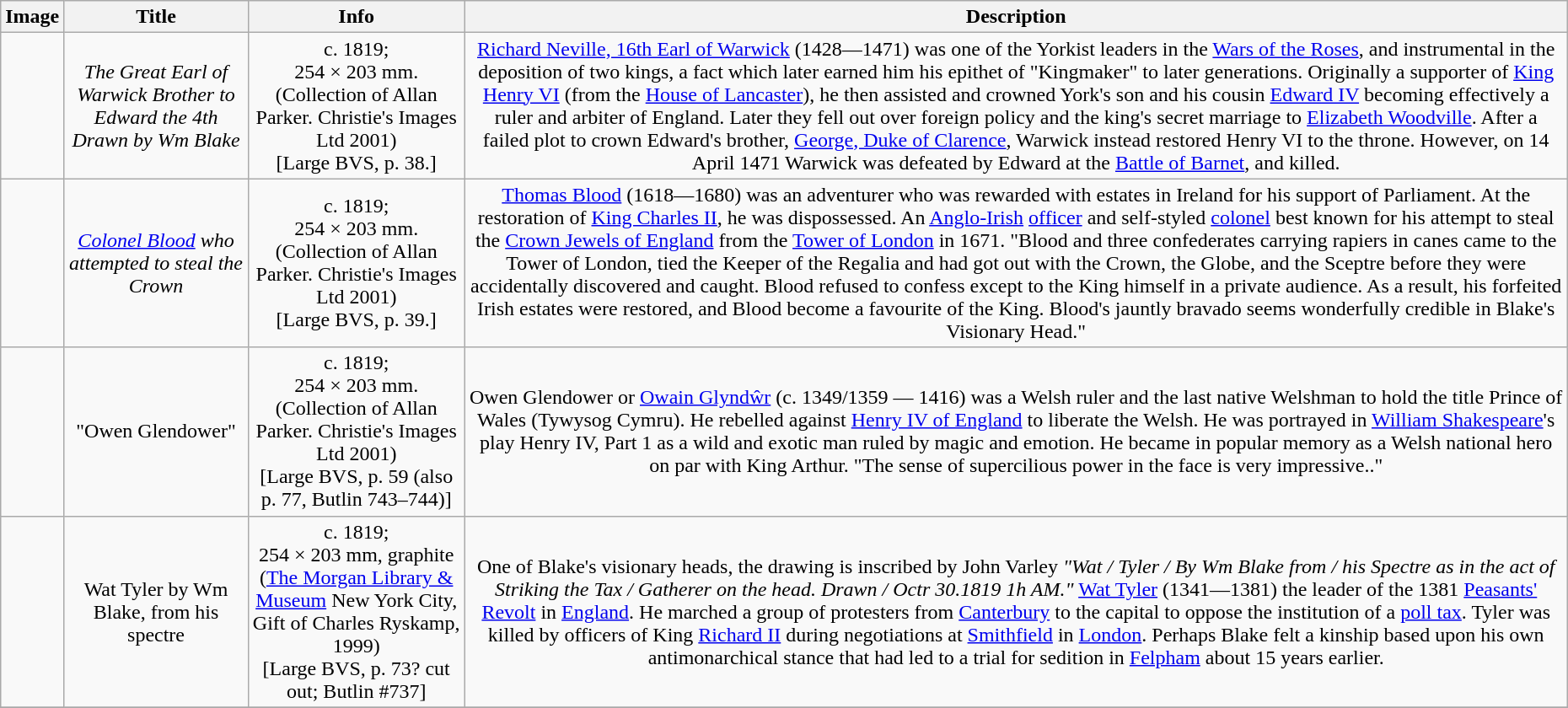<table class="wikitable" style="margin-left:0.5em; text-align:center">
<tr>
<th>Image</th>
<th>Title</th>
<th>Info</th>
<th>Description</th>
</tr>
<tr>
<td></td>
<td><em>The Great Earl of Warwick Brother to Edward the 4th Drawn by Wm Blake</em></td>
<td>c. 1819; <br> 254 × 203 mm.  (Collection of Allan Parker. Christie's Images Ltd 2001)<br> [Large BVS, p. 38.]</td>
<td><a href='#'>Richard Neville, 16th Earl of Warwick</a> (1428—1471) was one of the Yorkist leaders in the <a href='#'>Wars of the Roses</a>, and instrumental in the deposition of two kings, a fact which later earned him his epithet of "Kingmaker" to later generations. Originally a supporter of <a href='#'>King Henry VI</a> (from the <a href='#'>House of Lancaster</a>), he then assisted and crowned York's son and his cousin <a href='#'>Edward IV</a> becoming effectively a ruler and arbiter of England. Later they fell out over foreign policy and the king's secret marriage to <a href='#'>Elizabeth Woodville</a>. After a failed plot to crown Edward's brother, <a href='#'>George, Duke of Clarence</a>, Warwick instead restored Henry VI to the throne. However, on 14 April 1471 Warwick was defeated by Edward at the <a href='#'>Battle of Barnet</a>, and killed.</td>
</tr>
<tr>
<td></td>
<td><em><a href='#'>Colonel Blood</a> who attempted to steal the Crown</em></td>
<td>c. 1819; <br> 254 × 203 mm.    (Collection of Allan Parker. Christie's Images Ltd 2001)<br> [Large BVS, p. 39.]</td>
<td><a href='#'>Thomas Blood</a> (1618—1680) was an adventurer who was rewarded with estates in Ireland for his support of Parliament. At the restoration of <a href='#'>King Charles II</a>, he was dispossessed. An <a href='#'>Anglo-Irish</a> <a href='#'>officer</a> and self-styled <a href='#'>colonel</a> best known for his attempt to steal the <a href='#'>Crown Jewels of England</a> from the <a href='#'>Tower of London</a> in 1671. "Blood and three confederates carrying rapiers in canes came to the Tower of London, tied the Keeper of the Regalia and had got out with the Crown, the Globe, and the Sceptre before they were accidentally discovered and caught. Blood refused to confess except to the King himself in a private audience. As a result, his forfeited Irish estates were restored, and Blood become a favourite of the King. Blood's jauntly bravado seems wonderfully credible in Blake's Visionary Head."</td>
</tr>
<tr>
<td></td>
<td>"Owen Glendower"</td>
<td>c. 1819; <br> 254 × 203 mm.  (Collection of Allan Parker. Christie's Images Ltd 2001)<br> [Large BVS, p. 59 (also p. 77, Butlin 743–744)]</td>
<td>Owen Glendower or <a href='#'>Owain Glyndŵr</a> (c. 1349/1359 — 1416) was a Welsh ruler and the last native Welshman to hold the title Prince of Wales (Tywysog Cymru). He rebelled against <a href='#'>Henry IV of England</a> to liberate the Welsh. He was portrayed in <a href='#'>William Shakespeare</a>'s play Henry IV, Part 1 as a wild and exotic man ruled by magic and emotion. He became in popular memory as a Welsh national hero on par with King Arthur. "The sense of supercilious power in the face is very impressive.."</td>
</tr>
<tr>
<td></td>
<td>Wat Tyler by Wm Blake, from his spectre</td>
<td>c. 1819; <br> 254 × 203 mm, graphite (<a href='#'>The Morgan Library & Museum</a> New York City, Gift of Charles Ryskamp, 1999)<br> [Large BVS, p. 73? cut out; Butlin #737]</td>
<td>One of Blake's visionary heads, the drawing is inscribed by John Varley <em>"Wat / Tyler / By Wm Blake from / his Spectre as in the act of Striking the Tax / Gatherer on the head. Drawn / Octr 30.1819 1h AM."</em> <a href='#'>Wat Tyler</a> (1341—1381) the leader of the 1381 <a href='#'>Peasants' Revolt</a> in <a href='#'>England</a>. He marched a group of protesters from <a href='#'>Canterbury</a> to the capital to oppose the institution of a <a href='#'>poll tax</a>. Tyler was killed by officers of King <a href='#'>Richard II</a> during negotiations at <a href='#'>Smithfield</a> in <a href='#'>London</a>. Perhaps Blake felt a kinship based upon his own antimonarchical stance that had led to a trial for sedition in <a href='#'>Felpham</a> about 15 years earlier.</td>
</tr>
<tr>
</tr>
</table>
